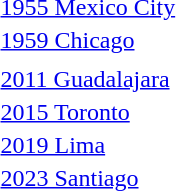<table>
<tr>
<td><a href='#'>1955 Mexico City</a></td>
<td></td>
<td></td>
<td></td>
</tr>
<tr>
<td><a href='#'>1959 Chicago</a></td>
<td></td>
<td></td>
<td></td>
</tr>
<tr>
<td></td>
<td></td>
<td></td>
<td></td>
</tr>
<tr>
<td><a href='#'>2011 Guadalajara</a></td>
<td></td>
<td></td>
<td></td>
</tr>
<tr>
<td><a href='#'>2015 Toronto</a></td>
<td></td>
<td></td>
<td></td>
</tr>
<tr>
<td><a href='#'>2019 Lima</a></td>
<td></td>
<td></td>
<td></td>
</tr>
<tr>
<td><a href='#'>2023 Santiago</a></td>
<td></td>
<td></td>
<td></td>
</tr>
</table>
